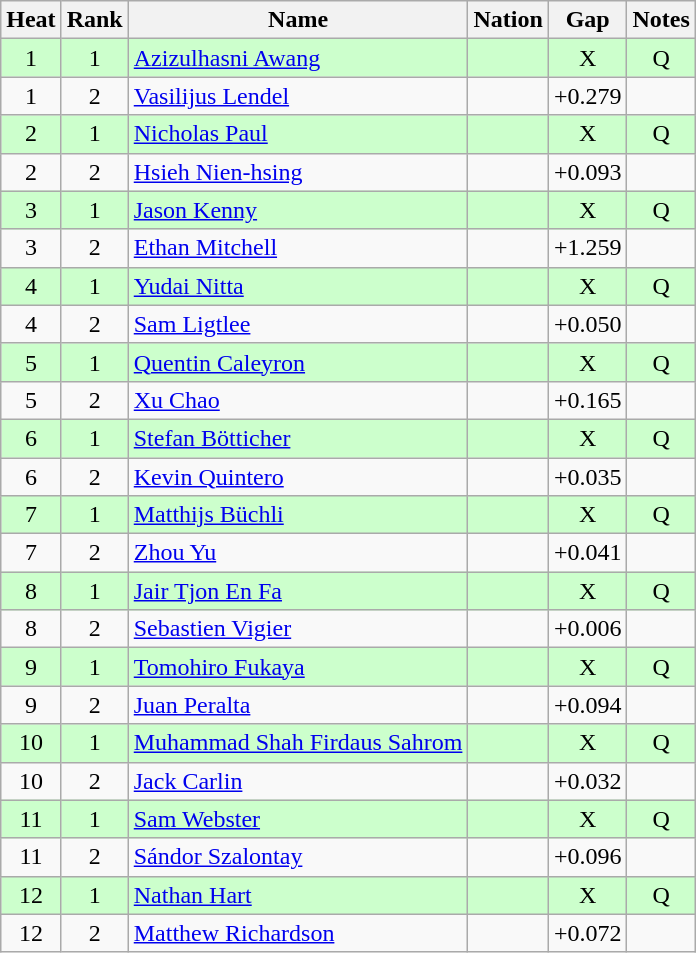<table class="wikitable sortable" style="text-align:center">
<tr>
<th>Heat</th>
<th>Rank</th>
<th>Name</th>
<th>Nation</th>
<th>Gap</th>
<th>Notes</th>
</tr>
<tr bgcolor=ccffcc>
<td>1</td>
<td>1</td>
<td align=left><a href='#'>Azizulhasni Awang</a></td>
<td align=left></td>
<td>X</td>
<td>Q</td>
</tr>
<tr>
<td>1</td>
<td>2</td>
<td align=left><a href='#'>Vasilijus Lendel</a></td>
<td align=left></td>
<td>+0.279</td>
<td></td>
</tr>
<tr bgcolor=ccffcc>
<td>2</td>
<td>1</td>
<td align=left><a href='#'>Nicholas Paul</a></td>
<td align=left></td>
<td>X</td>
<td>Q</td>
</tr>
<tr>
<td>2</td>
<td>2</td>
<td align=left><a href='#'>Hsieh Nien-hsing</a></td>
<td align=left></td>
<td>+0.093</td>
<td></td>
</tr>
<tr bgcolor=ccffcc>
<td>3</td>
<td>1</td>
<td align=left><a href='#'>Jason Kenny</a></td>
<td align=left></td>
<td>X</td>
<td>Q</td>
</tr>
<tr>
<td>3</td>
<td>2</td>
<td align=left><a href='#'>Ethan Mitchell</a></td>
<td align=left></td>
<td>+1.259</td>
<td></td>
</tr>
<tr bgcolor=ccffcc>
<td>4</td>
<td>1</td>
<td align=left><a href='#'>Yudai Nitta</a></td>
<td align=left></td>
<td>X</td>
<td>Q</td>
</tr>
<tr>
<td>4</td>
<td>2</td>
<td align=left><a href='#'>Sam Ligtlee</a></td>
<td align=left></td>
<td>+0.050</td>
<td></td>
</tr>
<tr bgcolor=ccffcc>
<td>5</td>
<td>1</td>
<td align=left><a href='#'>Quentin Caleyron</a></td>
<td align=left></td>
<td>X</td>
<td>Q</td>
</tr>
<tr>
<td>5</td>
<td>2</td>
<td align=left><a href='#'>Xu Chao</a></td>
<td align=left></td>
<td>+0.165</td>
<td></td>
</tr>
<tr bgcolor=ccffcc>
<td>6</td>
<td>1</td>
<td align=left><a href='#'>Stefan Bötticher</a></td>
<td align=left></td>
<td>X</td>
<td>Q</td>
</tr>
<tr>
<td>6</td>
<td>2</td>
<td align=left><a href='#'>Kevin Quintero</a></td>
<td align=left></td>
<td>+0.035</td>
<td></td>
</tr>
<tr bgcolor=ccffcc>
<td>7</td>
<td>1</td>
<td align=left><a href='#'>Matthijs Büchli</a></td>
<td align=left></td>
<td>X</td>
<td>Q</td>
</tr>
<tr>
<td>7</td>
<td>2</td>
<td align=left><a href='#'>Zhou Yu</a></td>
<td align=left></td>
<td>+0.041</td>
<td></td>
</tr>
<tr bgcolor=ccffcc>
<td>8</td>
<td>1</td>
<td align=left><a href='#'>Jair Tjon En Fa</a></td>
<td align=left></td>
<td>X</td>
<td>Q</td>
</tr>
<tr>
<td>8</td>
<td>2</td>
<td align=left><a href='#'>Sebastien Vigier</a></td>
<td align=left></td>
<td>+0.006</td>
<td></td>
</tr>
<tr bgcolor=ccffcc>
<td>9</td>
<td>1</td>
<td align=left><a href='#'>Tomohiro Fukaya</a></td>
<td align=left></td>
<td>X</td>
<td>Q</td>
</tr>
<tr>
<td>9</td>
<td>2</td>
<td align=left><a href='#'>Juan Peralta</a></td>
<td align=left></td>
<td>+0.094</td>
<td></td>
</tr>
<tr bgcolor=ccffcc>
<td>10</td>
<td>1</td>
<td align=left><a href='#'>Muhammad Shah Firdaus Sahrom</a></td>
<td align=left></td>
<td>X</td>
<td>Q</td>
</tr>
<tr>
<td>10</td>
<td>2</td>
<td align=left><a href='#'>Jack Carlin</a></td>
<td align=left></td>
<td>+0.032</td>
<td></td>
</tr>
<tr bgcolor=ccffcc>
<td>11</td>
<td>1</td>
<td align=left><a href='#'>Sam Webster</a></td>
<td align=left></td>
<td>X</td>
<td>Q</td>
</tr>
<tr>
<td>11</td>
<td>2</td>
<td align=left><a href='#'>Sándor Szalontay</a></td>
<td align=left></td>
<td>+0.096</td>
<td></td>
</tr>
<tr bgcolor=ccffcc>
<td>12</td>
<td>1</td>
<td align=left><a href='#'>Nathan Hart</a></td>
<td align=left></td>
<td>X</td>
<td>Q</td>
</tr>
<tr>
<td>12</td>
<td>2</td>
<td align=left><a href='#'>Matthew Richardson</a></td>
<td align=left></td>
<td>+0.072</td>
<td></td>
</tr>
</table>
